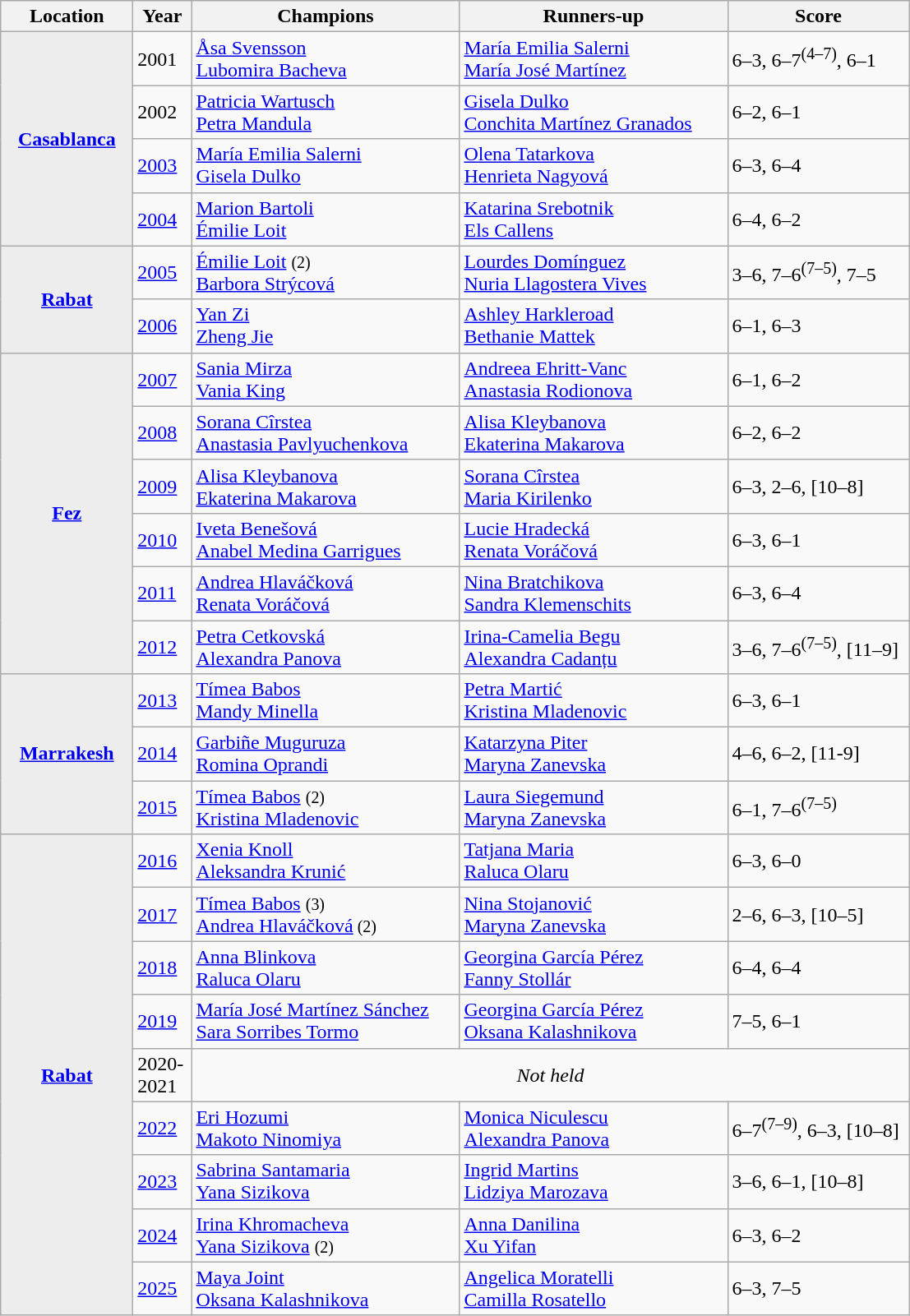<table class="wikitable">
<tr>
<th style="width:100px">Location</th>
<th style="width:40px">Year</th>
<th style="width:210px">Champions</th>
<th style="width:210px">Runners-up</th>
<th style="width:140px" class="unsortable">Score</th>
</tr>
<tr>
<th rowspan="4" style="background:#ededed"><a href='#'>Casablanca</a></th>
<td>2001</td>
<td> <a href='#'>Åsa Svensson</a> <br>  <a href='#'>Lubomira Bacheva</a></td>
<td> <a href='#'>María Emilia Salerni</a> <br>  <a href='#'>María José Martínez</a></td>
<td>6–3, 6–7<sup>(4–7)</sup>, 6–1</td>
</tr>
<tr>
<td>2002</td>
<td> <a href='#'>Patricia Wartusch</a> <br>  <a href='#'>Petra Mandula</a></td>
<td> <a href='#'>Gisela Dulko</a> <br>  <a href='#'>Conchita Martínez Granados</a></td>
<td>6–2, 6–1</td>
</tr>
<tr>
<td><a href='#'>2003</a></td>
<td> <a href='#'>María Emilia Salerni</a> <br>  <a href='#'>Gisela Dulko</a></td>
<td> <a href='#'>Olena Tatarkova</a> <br>  <a href='#'>Henrieta Nagyová</a></td>
<td>6–3, 6–4</td>
</tr>
<tr>
<td><a href='#'>2004</a></td>
<td> <a href='#'>Marion Bartoli</a> <br>  <a href='#'>Émilie Loit</a></td>
<td> <a href='#'>Katarina Srebotnik</a> <br>  <a href='#'>Els Callens</a></td>
<td>6–4, 6–2</td>
</tr>
<tr>
<th rowspan="2" style="background:#ededed"><a href='#'>Rabat</a></th>
<td><a href='#'>2005</a></td>
<td> <a href='#'>Émilie Loit</a> <small> (2) </small><br>  <a href='#'>Barbora Strýcová</a></td>
<td> <a href='#'>Lourdes Domínguez</a> <br>  <a href='#'>Nuria Llagostera Vives</a></td>
<td>3–6, 7–6<sup>(7–5)</sup>, 7–5</td>
</tr>
<tr>
<td><a href='#'>2006</a></td>
<td> <a href='#'>Yan Zi</a> <br> <a href='#'>Zheng Jie</a></td>
<td> <a href='#'>Ashley Harkleroad</a> <br> <a href='#'>Bethanie Mattek</a></td>
<td>6–1, 6–3</td>
</tr>
<tr>
<th rowspan="6" style="background:#ededed"><a href='#'>Fez</a></th>
<td><a href='#'>2007</a></td>
<td> <a href='#'>Sania Mirza</a><br> <a href='#'>Vania King</a></td>
<td> <a href='#'>Andreea Ehritt-Vanc</a> <br>  <a href='#'>Anastasia Rodionova</a></td>
<td>6–1, 6–2</td>
</tr>
<tr>
<td><a href='#'>2008</a></td>
<td> <a href='#'>Sorana Cîrstea</a> <br>  <a href='#'>Anastasia Pavlyuchenkova</a></td>
<td> <a href='#'>Alisa Kleybanova</a> <br>  <a href='#'>Ekaterina Makarova</a></td>
<td>6–2, 6–2</td>
</tr>
<tr>
<td><a href='#'>2009</a></td>
<td> <a href='#'>Alisa Kleybanova</a> <br>  <a href='#'>Ekaterina Makarova</a></td>
<td> <a href='#'>Sorana Cîrstea</a> <br>  <a href='#'>Maria Kirilenko</a></td>
<td>6–3, 2–6, [10–8]</td>
</tr>
<tr>
<td><a href='#'>2010</a></td>
<td> <a href='#'>Iveta Benešová</a> <br>  <a href='#'>Anabel Medina Garrigues</a></td>
<td> <a href='#'>Lucie Hradecká</a><br> <a href='#'>Renata Voráčová</a></td>
<td>6–3, 6–1</td>
</tr>
<tr>
<td><a href='#'>2011</a></td>
<td> <a href='#'>Andrea Hlaváčková</a> <br>  <a href='#'>Renata Voráčová</a></td>
<td> <a href='#'>Nina Bratchikova</a> <br>  <a href='#'>Sandra Klemenschits</a></td>
<td>6–3, 6–4</td>
</tr>
<tr>
<td><a href='#'>2012</a></td>
<td> <a href='#'>Petra Cetkovská</a> <br>  <a href='#'>Alexandra Panova</a></td>
<td> <a href='#'>Irina-Camelia Begu</a> <br>  <a href='#'>Alexandra Cadanțu</a></td>
<td>3–6, 7–6<sup>(7–5)</sup>, [11–9]</td>
</tr>
<tr>
<th rowspan="3" style="background:#ededed"><a href='#'>Marrakesh</a></th>
<td><a href='#'>2013</a></td>
<td> <a href='#'>Tímea Babos</a> <br>  <a href='#'>Mandy Minella</a></td>
<td> <a href='#'>Petra Martić</a> <br>  <a href='#'>Kristina Mladenovic</a></td>
<td>6–3, 6–1</td>
</tr>
<tr>
<td><a href='#'>2014</a></td>
<td> <a href='#'>Garbiñe Muguruza</a> <br>  <a href='#'>Romina Oprandi</a></td>
<td> <a href='#'>Katarzyna Piter</a> <br>  <a href='#'>Maryna Zanevska</a></td>
<td>4–6, 6–2, [11-9]</td>
</tr>
<tr>
<td><a href='#'>2015</a></td>
<td> <a href='#'>Tímea Babos</a> <small> (2) </small><br>  <a href='#'>Kristina Mladenovic</a></td>
<td> <a href='#'>Laura Siegemund</a> <br>  <a href='#'>Maryna Zanevska</a></td>
<td>6–1, 7–6<sup>(7–5)</sup></td>
</tr>
<tr>
<th rowspan="9" style="background:#ededed"><a href='#'>Rabat</a></th>
<td><a href='#'>2016</a></td>
<td> <a href='#'>Xenia Knoll</a> <br>  <a href='#'>Aleksandra Krunić</a></td>
<td> <a href='#'>Tatjana Maria</a> <br>  <a href='#'>Raluca Olaru</a></td>
<td>6–3, 6–0</td>
</tr>
<tr>
<td><a href='#'>2017</a></td>
<td> <a href='#'>Tímea Babos</a> <small> (3) </small> <br> <a href='#'>Andrea Hlaváčková</a><small> (2) </small></td>
<td> <a href='#'>Nina Stojanović</a> <br> <a href='#'>Maryna Zanevska</a></td>
<td>2–6, 6–3, [10–5]</td>
</tr>
<tr>
<td><a href='#'>2018</a></td>
<td> <a href='#'>Anna Blinkova</a> <br> <a href='#'>Raluca Olaru</a></td>
<td> <a href='#'>Georgina García Pérez</a> <br> <a href='#'>Fanny Stollár</a></td>
<td>6–4, 6–4</td>
</tr>
<tr>
<td><a href='#'>2019</a></td>
<td> <a href='#'>María José Martínez Sánchez</a> <br> <a href='#'>Sara Sorribes Tormo</a></td>
<td> <a href='#'>Georgina García Pérez</a> <br> <a href='#'>Oksana Kalashnikova</a></td>
<td>7–5, 6–1</td>
</tr>
<tr>
<td style=background:>2020- <br>2021</td>
<td colspan=3 align=center style=background:><em>Not held</em></td>
</tr>
<tr>
<td><a href='#'>2022</a></td>
<td> <a href='#'>Eri Hozumi</a> <br> <a href='#'>Makoto Ninomiya</a></td>
<td> <a href='#'>Monica Niculescu</a> <br> <a href='#'>Alexandra Panova</a></td>
<td>6–7<sup>(7–9)</sup>, 6–3, [10–8]</td>
</tr>
<tr>
<td><a href='#'>2023</a></td>
<td> <a href='#'>Sabrina Santamaria</a> <br> <a href='#'>Yana Sizikova</a></td>
<td> <a href='#'>Ingrid Martins</a> <br> <a href='#'>Lidziya Marozava</a></td>
<td>3–6, 6–1, [10–8]</td>
</tr>
<tr>
<td><a href='#'>2024</a></td>
<td> <a href='#'>Irina Khromacheva</a> <br> <a href='#'>Yana Sizikova</a> <small>(2)</small></td>
<td> <a href='#'>Anna Danilina</a> <br> <a href='#'>Xu Yifan</a></td>
<td>6–3, 6–2</td>
</tr>
<tr>
<td><a href='#'>2025</a></td>
<td> <a href='#'>Maya Joint</a> <br> <a href='#'>Oksana Kalashnikova</a></td>
<td> <a href='#'>Angelica Moratelli</a> <br> <a href='#'>Camilla Rosatello</a></td>
<td>6–3, 7–5</td>
</tr>
</table>
